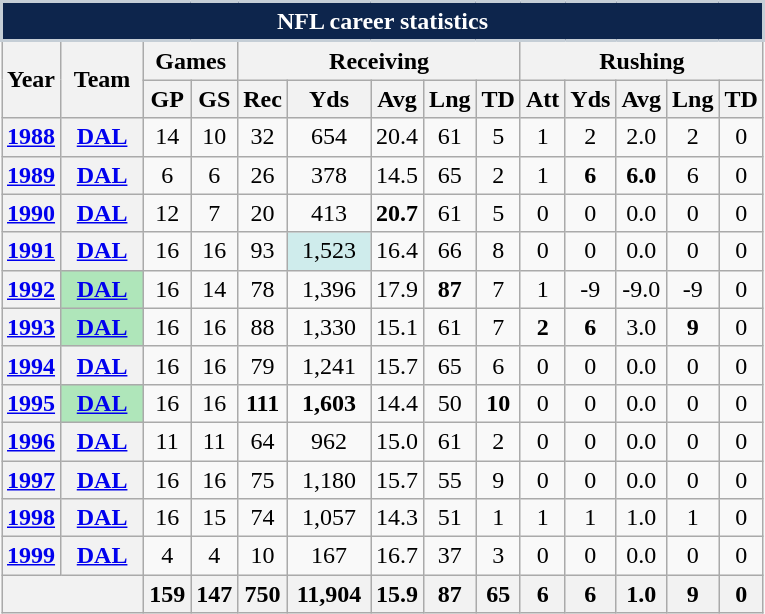<table class=wikitable style="text-align:center;">
<tr>
<th colspan="14" style="background: #0D254C; border: 2px solid #C5CED6; color: #FFFFFF;">NFL career statistics</th>
</tr>
<tr>
<th rowspan="2">Year</th>
<th rowspan="2">Team</th>
<th colspan="2">Games</th>
<th colspan="5">Receiving</th>
<th colspan="5">Rushing</th>
</tr>
<tr>
<th>GP</th>
<th>GS</th>
<th>Rec</th>
<th>Yds</th>
<th>Avg</th>
<th>Lng</th>
<th>TD</th>
<th>Att</th>
<th>Yds</th>
<th>Avg</th>
<th>Lng</th>
<th>TD</th>
</tr>
<tr>
<th><a href='#'>1988</a></th>
<th><a href='#'>DAL</a></th>
<td>14</td>
<td>10</td>
<td>32</td>
<td>654</td>
<td>20.4</td>
<td>61</td>
<td>5</td>
<td>1</td>
<td>2</td>
<td>2.0</td>
<td>2</td>
<td>0</td>
</tr>
<tr>
<th><a href='#'>1989</a></th>
<th><a href='#'>DAL</a></th>
<td>6</td>
<td>6</td>
<td>26</td>
<td>378</td>
<td>14.5</td>
<td>65</td>
<td>2</td>
<td>1</td>
<td><strong>6</strong></td>
<td><strong>6.0</strong></td>
<td>6</td>
<td>0</td>
</tr>
<tr>
<th><a href='#'>1990</a></th>
<th><a href='#'>DAL</a></th>
<td>12</td>
<td>7</td>
<td>20</td>
<td>413</td>
<td><strong>20.7</strong></td>
<td>61</td>
<td>5</td>
<td>0</td>
<td>0</td>
<td>0.0</td>
<td>0</td>
<td>0</td>
</tr>
<tr>
<th><a href='#'>1991</a></th>
<th><a href='#'>DAL</a></th>
<td>16</td>
<td>16</td>
<td>93</td>
<td style="background:#cfecec; width:3em;">1,523</td>
<td>16.4</td>
<td>66</td>
<td>8</td>
<td>0</td>
<td>0</td>
<td>0.0</td>
<td>0</td>
<td>0</td>
</tr>
<tr>
<th><a href='#'>1992</a></th>
<th style="background:#afe6ba; width:3em;"><a href='#'>DAL</a></th>
<td>16</td>
<td>14</td>
<td>78</td>
<td>1,396</td>
<td>17.9</td>
<td><strong>87</strong></td>
<td>7</td>
<td>1</td>
<td>-9</td>
<td>-9.0</td>
<td>-9</td>
<td>0</td>
</tr>
<tr>
<th><a href='#'>1993</a></th>
<th style="background:#afe6ba; width:3em;"><a href='#'>DAL</a></th>
<td>16</td>
<td>16</td>
<td>88</td>
<td>1,330</td>
<td>15.1</td>
<td>61</td>
<td>7</td>
<td><strong>2</strong></td>
<td><strong>6</strong></td>
<td>3.0</td>
<td><strong>9</strong></td>
<td>0</td>
</tr>
<tr>
<th><a href='#'>1994</a></th>
<th><a href='#'>DAL</a></th>
<td>16</td>
<td>16</td>
<td>79</td>
<td>1,241</td>
<td>15.7</td>
<td>65</td>
<td>6</td>
<td>0</td>
<td>0</td>
<td>0.0</td>
<td>0</td>
<td>0</td>
</tr>
<tr>
<th><a href='#'>1995</a></th>
<th style="background:#afe6ba; width:3em;"><a href='#'>DAL</a></th>
<td>16</td>
<td>16</td>
<td><strong>111</strong></td>
<td><strong>1,603</strong></td>
<td>14.4</td>
<td>50</td>
<td><strong>10</strong></td>
<td>0</td>
<td>0</td>
<td>0.0</td>
<td>0</td>
<td>0</td>
</tr>
<tr>
<th><a href='#'>1996</a></th>
<th><a href='#'>DAL</a></th>
<td>11</td>
<td>11</td>
<td>64</td>
<td>962</td>
<td>15.0</td>
<td>61</td>
<td>2</td>
<td>0</td>
<td>0</td>
<td>0.0</td>
<td>0</td>
<td>0</td>
</tr>
<tr>
<th><a href='#'>1997</a></th>
<th><a href='#'>DAL</a></th>
<td>16</td>
<td>16</td>
<td>75</td>
<td>1,180</td>
<td>15.7</td>
<td>55</td>
<td>9</td>
<td>0</td>
<td>0</td>
<td>0.0</td>
<td>0</td>
<td>0</td>
</tr>
<tr>
<th><a href='#'>1998</a></th>
<th><a href='#'>DAL</a></th>
<td>16</td>
<td>15</td>
<td>74</td>
<td>1,057</td>
<td>14.3</td>
<td>51</td>
<td>1</td>
<td>1</td>
<td>1</td>
<td>1.0</td>
<td>1</td>
<td>0</td>
</tr>
<tr>
<th><a href='#'>1999</a></th>
<th><a href='#'>DAL</a></th>
<td>4</td>
<td>4</td>
<td>10</td>
<td>167</td>
<td>16.7</td>
<td>37</td>
<td>3</td>
<td>0</td>
<td>0</td>
<td>0.0</td>
<td>0</td>
<td>0</td>
</tr>
<tr>
<th colspan="2"></th>
<th>159</th>
<th>147</th>
<th>750</th>
<th>11,904</th>
<th>15.9</th>
<th>87</th>
<th>65</th>
<th>6</th>
<th>6</th>
<th>1.0</th>
<th>9</th>
<th>0</th>
</tr>
</table>
